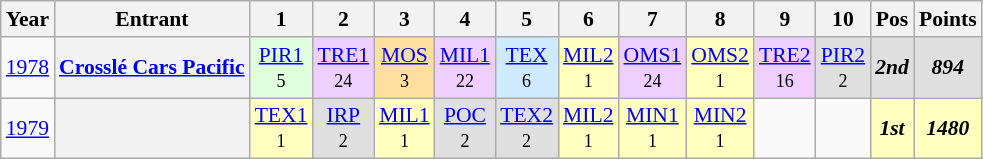<table class="wikitable" style="text-align:center; font-size:90%">
<tr>
<th>Year</th>
<th>Entrant</th>
<th>1</th>
<th>2</th>
<th>3</th>
<th>4</th>
<th>5</th>
<th>6</th>
<th>7</th>
<th>8</th>
<th>9</th>
<th>10</th>
<th>Pos</th>
<th>Points</th>
</tr>
<tr>
<td><a href='#'>1978</a></td>
<th><a href='#'>Crosslé Cars Pacific</a></th>
<td style="background-color:#DFFFDF"><a href='#'>PIR1</a><br><small>5</small></td>
<td style="background-color:#EFCFFF"><a href='#'>TRE1</a><br><small>24</small></td>
<td style="background-color:#FFDF9F"><a href='#'>MOS</a><br><small>3</small></td>
<td style="background-color:#EFCFFF"><a href='#'>MIL1</a><br><small>22</small></td>
<td style="background-color:#CFEAFF"><a href='#'>TEX</a><br><small>6</small></td>
<td style="background-color:#FFFFBF"><a href='#'>MIL2</a><br><small>1</small></td>
<td style="background-color:#EFCFFF"><a href='#'>OMS1</a><br><small>24</small></td>
<td style="background-color:#FFFFBF"><a href='#'>OMS2</a><br><small>1</small></td>
<td style="background-color:#EFCFFF"><a href='#'>TRE2</a><br><small>16</small></td>
<td style="background-color:#DFDFDF"><a href='#'>PIR2</a><br><small>2</small></td>
<td style="background-color:#DFDFDF"><strong><em>2nd</em></strong></td>
<td style="background-color:#DFDFDF"><strong><em>894</em></strong></td>
</tr>
<tr>
<td><a href='#'>1979</a></td>
<th></th>
<td style="background:#FFFFBF;"><a href='#'>TEX1</a><br><small>1</small></td>
<td style="background:#DFDFDF;"><a href='#'>IRP</a><br><small>2</small></td>
<td style="background:#FFFFBF;"><a href='#'>MIL1</a><br><small>1</small></td>
<td style="background:#DFDFDF;"><a href='#'>POC</a><br><small>2</small></td>
<td style="background:#DFDFDF;"><a href='#'>TEX2</a><br><small>2</small></td>
<td style="background:#FFFFBF;"><a href='#'>MIL2</a><br><small>1</small></td>
<td style="background:#FFFFBF;"><a href='#'>MIN1</a><br><small>1</small></td>
<td style="background:#FFFFBF;"><a href='#'>MIN2</a><br><small>1</small></td>
<td></td>
<td></td>
<td style="background:#FFFFBF;"><strong><em>1st</em></strong></td>
<td style="background:#FFFFBF;"><strong><em>1480</em></strong></td>
</tr>
</table>
